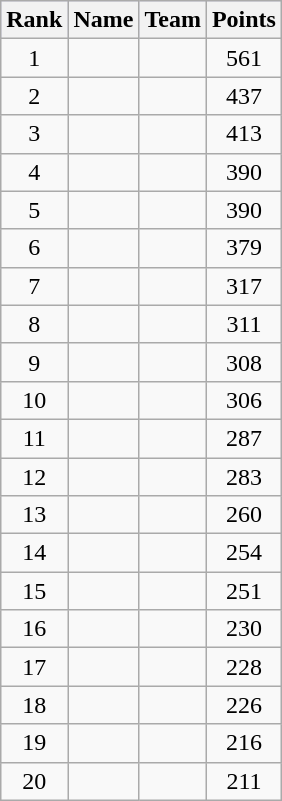<table class="wikitable">
<tr style="background:#ccccff;">
<th>Rank</th>
<th>Name</th>
<th>Team</th>
<th>Points</th>
</tr>
<tr>
<td align=center>1</td>
<td></td>
<td></td>
<td align=center>561</td>
</tr>
<tr>
<td align=center>2</td>
<td></td>
<td></td>
<td align=center>437</td>
</tr>
<tr>
<td align=center>3</td>
<td></td>
<td></td>
<td align=center>413</td>
</tr>
<tr>
<td align=center>4</td>
<td></td>
<td></td>
<td align=center>390</td>
</tr>
<tr>
<td align=center>5</td>
<td></td>
<td></td>
<td align=center>390</td>
</tr>
<tr>
<td align=center>6</td>
<td></td>
<td></td>
<td align=center>379</td>
</tr>
<tr>
<td align=center>7</td>
<td></td>
<td></td>
<td align=center>317</td>
</tr>
<tr>
<td align=center>8</td>
<td></td>
<td></td>
<td align=center>311</td>
</tr>
<tr>
<td align=center>9</td>
<td></td>
<td></td>
<td align=center>308</td>
</tr>
<tr>
<td align=center>10</td>
<td></td>
<td></td>
<td align=center>306</td>
</tr>
<tr>
<td align=center>11</td>
<td></td>
<td></td>
<td align=center>287</td>
</tr>
<tr>
<td align=center>12</td>
<td></td>
<td></td>
<td align=center>283</td>
</tr>
<tr>
<td align=center>13</td>
<td></td>
<td></td>
<td align=center>260</td>
</tr>
<tr>
<td align=center>14</td>
<td></td>
<td></td>
<td align=center>254</td>
</tr>
<tr>
<td align=center>15</td>
<td></td>
<td></td>
<td align=center>251</td>
</tr>
<tr>
<td align=center>16</td>
<td></td>
<td></td>
<td align=center>230</td>
</tr>
<tr>
<td align=center>17</td>
<td></td>
<td></td>
<td align=center>228</td>
</tr>
<tr>
<td align=center>18</td>
<td></td>
<td></td>
<td align=center>226</td>
</tr>
<tr>
<td align=center>19</td>
<td></td>
<td></td>
<td align=center>216</td>
</tr>
<tr>
<td align=center>20</td>
<td></td>
<td></td>
<td align=center>211</td>
</tr>
</table>
